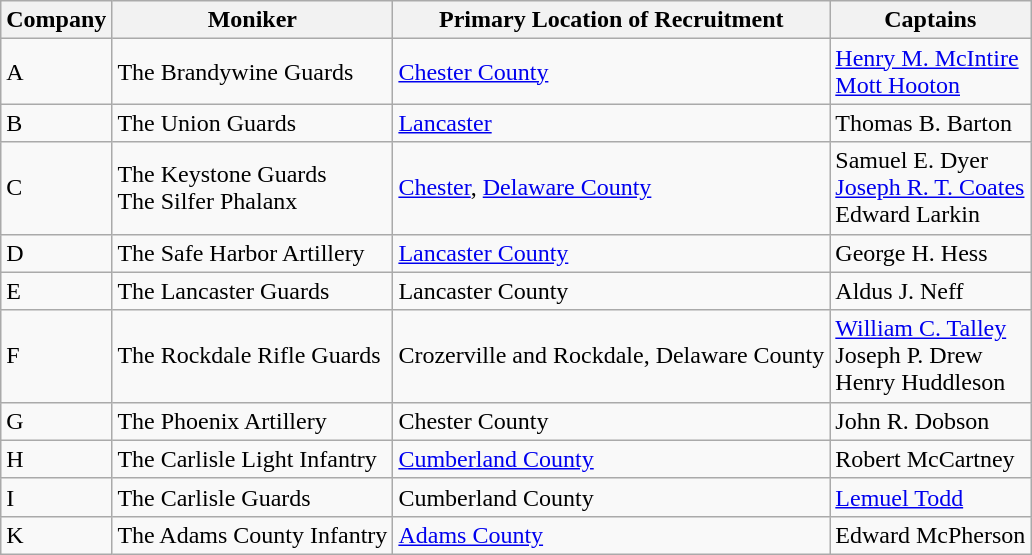<table class="wikitable">
<tr>
<th>Company</th>
<th>Moniker</th>
<th>Primary Location of Recruitment</th>
<th>Captains</th>
</tr>
<tr>
<td>A</td>
<td>The Brandywine Guards</td>
<td><a href='#'>Chester County</a></td>
<td><a href='#'>Henry M. McIntire</a><br><a href='#'>Mott Hooton</a></td>
</tr>
<tr>
<td>B</td>
<td>The Union Guards</td>
<td><a href='#'>Lancaster</a></td>
<td>Thomas B. Barton</td>
</tr>
<tr>
<td>C</td>
<td>The Keystone Guards <br> The Silfer Phalanx</td>
<td><a href='#'>Chester</a>, <a href='#'>Delaware County</a></td>
<td>Samuel E. Dyer <br> <a href='#'>Joseph R. T. Coates</a> <br> Edward Larkin</td>
</tr>
<tr>
<td>D</td>
<td>The Safe Harbor Artillery</td>
<td><a href='#'>Lancaster County</a></td>
<td>George H. Hess</td>
</tr>
<tr>
<td>E</td>
<td>The Lancaster Guards</td>
<td>Lancaster County</td>
<td>Aldus J. Neff</td>
</tr>
<tr>
<td>F</td>
<td>The Rockdale Rifle Guards</td>
<td>Crozerville and Rockdale, Delaware County</td>
<td><a href='#'>William C. Talley</a> <br> Joseph P. Drew <br> Henry Huddleson</td>
</tr>
<tr>
<td>G</td>
<td>The Phoenix Artillery</td>
<td>Chester County</td>
<td>John R. Dobson</td>
</tr>
<tr>
<td>H</td>
<td>The Carlisle Light Infantry</td>
<td><a href='#'>Cumberland County</a></td>
<td>Robert McCartney</td>
</tr>
<tr>
<td>I</td>
<td>The Carlisle Guards</td>
<td>Cumberland County</td>
<td><a href='#'>Lemuel Todd</a></td>
</tr>
<tr>
<td>K</td>
<td>The Adams County Infantry</td>
<td><a href='#'>Adams County</a></td>
<td>Edward McPherson</td>
</tr>
</table>
